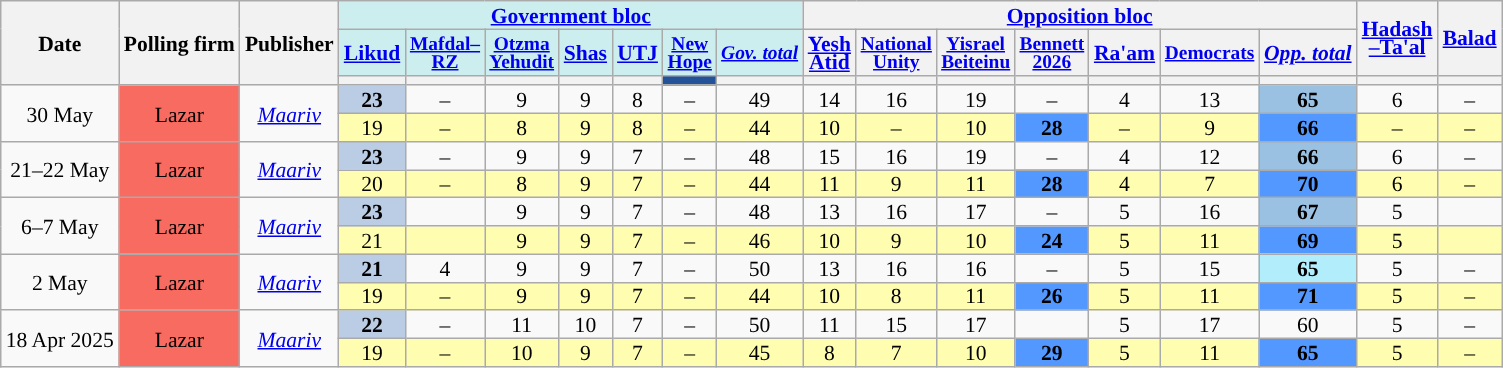<table class="wikitable sortable" style="text-align:center;font-size:90%;line-height:12px">
<tr>
<th rowspan=3>Date</th>
<th rowspan=3>Polling firm</th>
<th rowspan=3>Publisher</th>
<th colspan="7" style="background:#cee;"><a href='#'>Government bloc</a></th>
<th colspan="7"><a href='#'>Opposition bloc</a></th>
<th rowspan="2"><a href='#'>Hadash<br>–Ta'al</a></th>
<th rowspan="2"><a href='#'>Balad</a></th>
</tr>
<tr>
<th style="background:#cee"><a href='#'>Likud</a></th>
<th style="background:#cee;font-size:90%"><a href='#'>Mafdal–<br>RZ</a></th>
<th style="background:#cee;font-size:90%"><a href='#'>Otzma<br>Yehudit</a></th>
<th style="background:#cee"><a href='#'>Shas</a></th>
<th style="background:#cee"><a href='#'>UTJ</a></th>
<th style="background:#cee;font-size:90%"><a href='#'>New<br>Hope</a></th>
<th style="background:#cee;font-size:90%"><a href='#'><em>Gov. total</em></a></th>
<th><a href='#'>Yesh<br>Atid</a></th>
<th style="font-size:90%"><a href='#'>National<br>Unity</a></th>
<th style="font-size:90%"><a href='#'>Yisrael<br>Beiteinu</a></th>
<th style="font-size:90%"><a href='#'>Bennett<br>2026</a></th>
<th><a href='#'>Ra'am</a></th>
<th style="font-size:90%"><a href='#'>Democrats</a></th>
<th><a href='#'><em>Opp. total</em></a></th>
</tr>
<tr>
<th style="background:"></th>
<th style="background:"></th>
<th style="background:"></th>
<th style="background:"></th>
<th style="background:"></th>
<th style="background:#235298"></th>
<th style="background:"></th>
<th style="background:"></th>
<th style="background:"></th>
<th style="background:"></th>
<th style=background:></th>
<th style="background:"></th>
<th style="background:"></th>
<th style="background:"></th>
<th style="background:"></th>
<th style="background:"></th>
</tr>
<tr>
<td rowspan=2 data-sort-value=2025-05-30>30 May</td>
<td rowspan=2 style=background:#F86B61>Lazar</td>
<td rowspan=2><em><a href='#'>Maariv</a></em></td>
<td rowspan=1 style=background:#BBCDE4><strong>23</strong></td>
<td>–                 </td>
<td>9                 </td>
<td>9                  </td>
<td>8                  </td>
<td>–                 </td>
<td>49                  </td>
<td>14                 </td>
<td>16                 </td>
<td>19                 </td>
<td>– </td>
<td>4                  </td>
<td>13                 </td>
<td style=background:#9ac0e2><strong>65</strong></td>
<td>6                  </td>
<td>–   </td>
</tr>
<tr>
<td style=background:#fffdb0>19 </td>
<td style=background:#fffdb0>–	</td>
<td style=background:#fffdb0>8                 </td>
<td style=background:#fffdb0>9                 </td>
<td style=background:#fffdb0>8                  </td>
<td style=background:#fffdb0>–                  </td>
<td style=background:#fffdb0>44                   </td>
<td style=background:#fffdb0>10                 </td>
<td style=background:#fffdb0>–                 </td>
<td style=background:#fffdb0>10                 </td>
<td style=background:#5398ff><strong>28</strong> </td>
<td style=background:#fffdb0>–                  </td>
<td style=background:#fffdb0>9                 </td>
<td style=background:#5398ff><strong>66</strong></td>
<td style=background:#fffdb0>–                  </td>
<td style=background:#fffdb0>–   </td>
</tr>
<tr>
<td rowspan=2 data-sort-value=2025-05-22>21–22 May</td>
<td rowspan=2 style=background:#F86B61>Lazar</td>
<td rowspan=2><em><a href='#'>Maariv</a></em></td>
<td style=background:#BBCDE4><strong>23</strong></td>
<td>–                 </td>
<td>9                 </td>
<td>9                  </td>
<td>7                  </td>
<td>–                 </td>
<td>48                  </td>
<td>15                 </td>
<td>16                 </td>
<td>19                 </td>
<td>–</td>
<td>4                  </td>
<td>12                 </td>
<td style=background:#9ac0e2><strong>66</strong></td>
<td>6                  </td>
<td>–   </td>
</tr>
<tr>
<td style=background:#fffdb0>20 </td>
<td style=background:#fffdb0>–	</td>
<td style=background:#fffdb0>8                 </td>
<td style=background:#fffdb0>9                 </td>
<td style=background:#fffdb0>7                  </td>
<td style=background:#fffdb0>–                  </td>
<td style=background:#fffdb0>44                   </td>
<td style=background:#fffdb0>11                 </td>
<td style=background:#fffdb0>9                 </td>
<td style=background:#fffdb0>11                 </td>
<td style=background:#5398ff><strong>28</strong> </td>
<td style=background:#fffdb0>4                  </td>
<td style=background:#fffdb0>7                 </td>
<td style=background:#5398ff><strong>70</strong></td>
<td style=background:#fffdb0>6                  </td>
<td style=background:#fffdb0>–   </td>
</tr>
<tr>
<td rowspan=2 data-sort-value=2025-04-18>6–7 May</td>
<td rowspan=2 style=background:#F86B61>Lazar</td>
<td rowspan=2><em><a href='#'>Maariv</a></em></td>
<td style=background:#BBCDE4><strong>23</strong></td>
<td>                  </td>
<td>9                 </td>
<td>9                  </td>
<td>7                  </td>
<td>–                 </td>
<td>48                  </td>
<td>13                 </td>
<td>16                 </td>
<td>17                 </td>
<td>–                 </td>
<td>5                  </td>
<td>16                 </td>
<td style=background:#9ac0e2><strong>67</strong></td>
<td>5                  </td>
<td>   </td>
</tr>
<tr>
<td style=background:#fffdb0>21 </td>
<td style=background:#fffdb0>	</td>
<td style=background:#fffdb0>9                 </td>
<td style=background:#fffdb0>9                 </td>
<td style=background:#fffdb0>7                  </td>
<td style=background:#fffdb0>–                  </td>
<td style=background:#fffdb0>46                  </td>
<td style=background:#fffdb0>10                 </td>
<td style=background:#fffdb0>9                 </td>
<td style=background:#fffdb0>10                 </td>
<td style=background:#5398ff><strong>24</strong> </td>
<td style=background:#fffdb0>5                  </td>
<td style=background:#fffdb0>11                 </td>
<td style=background:#5398ff><strong>69</strong></td>
<td style=background:#fffdb0>5                  </td>
<td style=background:#fffdb0>   </td>
</tr>
<tr>
<td rowspan=2 data-sort-value=2025-04-18>2 May</td>
<td rowspan=2 style=background:#F86B61>Lazar</td>
<td rowspan=2><em><a href='#'>Maariv</a></em></td>
<td style=background:#BBCDE4><strong>21</strong></td>
<td>4	                </td>
<td>9                  </td>
<td>9                  </td>
<td>7                  </td>
<td>–                  </td>
<td>50                 </td>
<td>13                 </td>
<td>16                 </td>
<td>16                 </td>
<td>–                 </td>
<td>5                  </td>
<td>15                 </td>
<td style=background:#B2EDFB><strong>65</strong></td>
<td>5                  </td>
<td>–   </td>
</tr>
<tr>
<td style=background:#fffdb0>19 </td>
<td style=background:#fffdb0>–	</td>
<td style=background:#fffdb0>9                 </td>
<td style=background:#fffdb0>9                 </td>
<td style=background:#fffdb0>7                  </td>
<td style=background:#fffdb0>–                  </td>
<td style=background:#fffdb0>44                  </td>
<td style=background:#fffdb0>10                 </td>
<td style=background:#fffdb0>8                 </td>
<td style=background:#fffdb0>11                 </td>
<td style=background:#5398ff><strong>26</strong> </td>
<td style=background:#fffdb0>5                  </td>
<td style=background:#fffdb0>11                 </td>
<td style=background:#5398ff><strong>71</strong></td>
<td style=background:#fffdb0>5                  </td>
<td style=background:#fffdb0>–   </td>
</tr>
<tr>
<td rowspan=2 data-sort-value=2025-04-18>18 Apr 2025</td>
<td rowspan=2 style=background:#F86B61>Lazar</td>
<td rowspan=2><em><a href='#'>Maariv</a></em></td>
<td style=background:#BBCDE4><strong>22</strong></td>
<td>–	</td>
<td>11                 </td>
<td>10                  </td>
<td>7                  </td>
<td>–                  </td>
<td>50                  </td>
<td>11                 </td>
<td>15                 </td>
<td>17                 </td>
<td></td>
<td>5                  </td>
<td>17                 </td>
<td>60</td>
<td>5                  </td>
<td>–   </td>
</tr>
<tr>
<td style=background:#fffdb0>19 </td>
<td style=background:#fffdb0>–	</td>
<td style=background:#fffdb0>10                 </td>
<td style=background:#fffdb0>9                 </td>
<td style=background:#fffdb0>7                  </td>
<td style=background:#fffdb0>–                  </td>
<td style=background:#fffdb0>45                  </td>
<td style=background:#fffdb0>8                 </td>
<td style=background:#fffdb0>7                 </td>
<td style=background:#fffdb0>10                 </td>
<td style=background:#5398ff><strong>29</strong> </td>
<td style=background:#fffdb0>5                  </td>
<td style=background:#fffdb0>11                 </td>
<td style=background:#5398ff><strong>65</strong></td>
<td style=background:#fffdb0>5                  </td>
<td style=background:#fffdb0>–   </td>
</tr>
</table>
